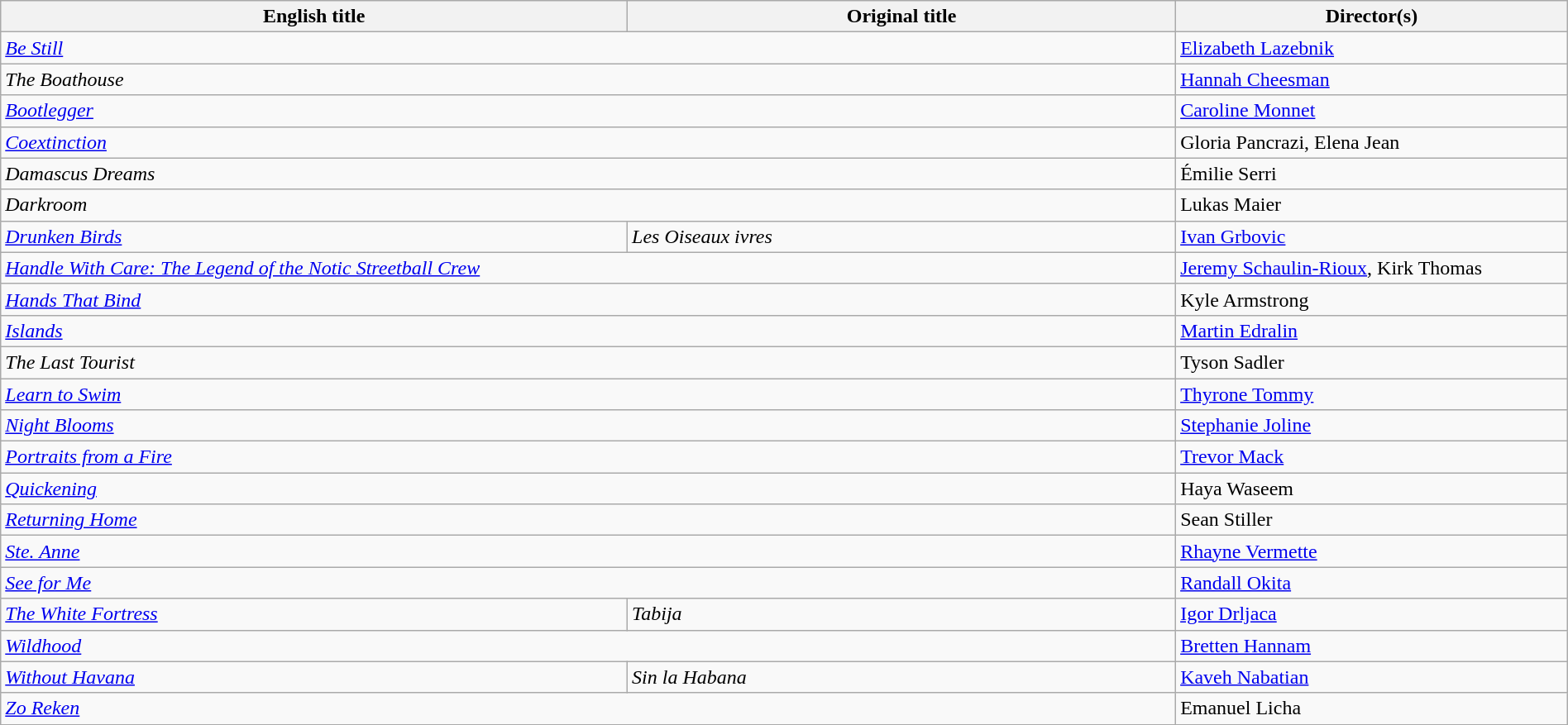<table class="sortable wikitable" width="100%" cellpadding="5">
<tr>
<th scope="col" width="32%">English title</th>
<th scope="col" width="28%">Original title</th>
<th scope="col" width="20%">Director(s)</th>
</tr>
<tr>
<td colspan=2><em><a href='#'>Be Still</a></em></td>
<td><a href='#'>Elizabeth Lazebnik</a></td>
</tr>
<tr>
<td colspan=2><em>The Boathouse</em></td>
<td><a href='#'>Hannah Cheesman</a></td>
</tr>
<tr>
<td colspan=2><em><a href='#'>Bootlegger</a></em></td>
<td><a href='#'>Caroline Monnet</a></td>
</tr>
<tr>
<td colspan=2><em><a href='#'>Coextinction</a></em></td>
<td>Gloria Pancrazi, Elena Jean</td>
</tr>
<tr>
<td colspan=2><em>Damascus Dreams</em></td>
<td>Émilie Serri</td>
</tr>
<tr>
<td colspan=2><em>Darkroom</em></td>
<td>Lukas Maier</td>
</tr>
<tr>
<td><em><a href='#'>Drunken Birds</a></em></td>
<td><em>Les Oiseaux ivres</em></td>
<td><a href='#'>Ivan Grbovic</a></td>
</tr>
<tr>
<td colspan=2><em><a href='#'>Handle With Care: The Legend of the Notic Streetball Crew</a></em></td>
<td><a href='#'>Jeremy Schaulin-Rioux</a>, Kirk Thomas</td>
</tr>
<tr>
<td colspan=2><em><a href='#'>Hands That Bind</a></em></td>
<td>Kyle Armstrong</td>
</tr>
<tr>
<td colspan=2><em><a href='#'>Islands</a></em></td>
<td><a href='#'>Martin Edralin</a></td>
</tr>
<tr>
<td colspan=2><em>The Last Tourist</em></td>
<td>Tyson Sadler</td>
</tr>
<tr>
<td colspan=2><em><a href='#'>Learn to Swim</a></em></td>
<td><a href='#'>Thyrone Tommy</a></td>
</tr>
<tr>
<td colspan=2><em><a href='#'>Night Blooms</a></em></td>
<td><a href='#'>Stephanie Joline</a></td>
</tr>
<tr>
<td colspan=2><em><a href='#'>Portraits from a Fire</a></em></td>
<td><a href='#'>Trevor Mack</a></td>
</tr>
<tr>
<td colspan=2><em><a href='#'>Quickening</a></em></td>
<td>Haya Waseem</td>
</tr>
<tr>
<td colspan=2><em><a href='#'>Returning Home</a></em></td>
<td>Sean Stiller</td>
</tr>
<tr>
<td colspan=2><em><a href='#'>Ste. Anne</a></em></td>
<td><a href='#'>Rhayne Vermette</a></td>
</tr>
<tr>
<td colspan=2><em><a href='#'>See for Me</a></em></td>
<td><a href='#'>Randall Okita</a></td>
</tr>
<tr>
<td><em><a href='#'>The White Fortress</a></em></td>
<td><em>Tabija</em></td>
<td><a href='#'>Igor Drljaca</a></td>
</tr>
<tr>
<td colspan=2><em><a href='#'>Wildhood</a></em></td>
<td><a href='#'>Bretten Hannam</a></td>
</tr>
<tr>
<td><em><a href='#'>Without Havana</a></em></td>
<td><em>Sin la Habana</em></td>
<td><a href='#'>Kaveh Nabatian</a></td>
</tr>
<tr>
<td colspan=2><em><a href='#'>Zo Reken</a></em></td>
<td>Emanuel Licha</td>
</tr>
</table>
